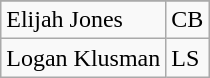<table class="wikitable">
<tr>
</tr>
<tr>
<td>Elijah Jones</td>
<td>CB</td>
</tr>
<tr>
<td>Logan Klusman</td>
<td>LS</td>
</tr>
</table>
